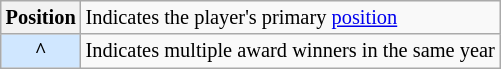<table class="wikitable plainrowheaders" style="font-size:85%">
<tr>
<th scope="row" style="text-align:center"><strong>Position</strong></th>
<td>Indicates the player's primary <a href='#'>position</a></td>
</tr>
<tr>
<th scope="row" style="text-align:center; background-color:#D0E7FF;">^</th>
<td>Indicates multiple award winners in the same year</td>
</tr>
</table>
